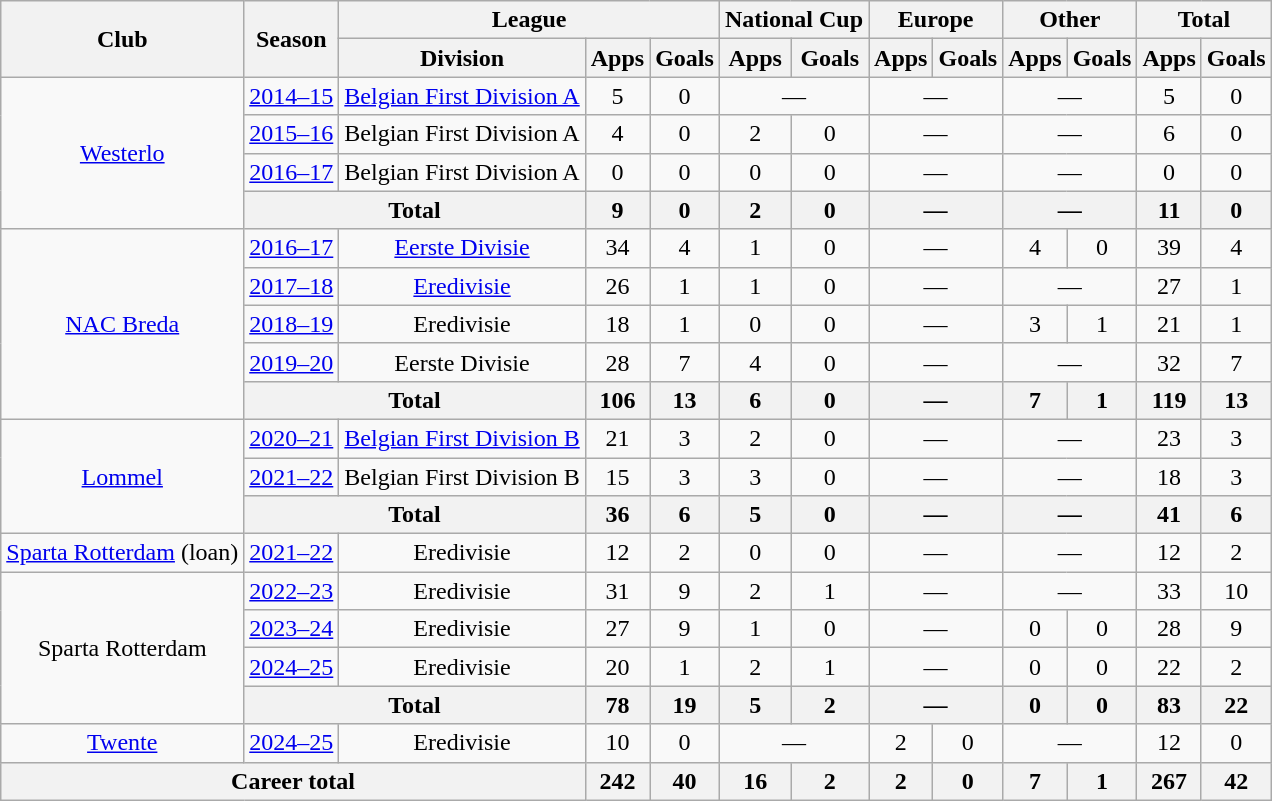<table class="wikitable" style="text-align: center">
<tr>
<th rowspan="2">Club</th>
<th rowspan="2">Season</th>
<th colspan="3">League</th>
<th colspan="2">National Cup</th>
<th colspan="2">Europe</th>
<th colspan="2">Other</th>
<th colspan="2">Total</th>
</tr>
<tr>
<th>Division</th>
<th>Apps</th>
<th>Goals</th>
<th>Apps</th>
<th>Goals</th>
<th>Apps</th>
<th>Goals</th>
<th>Apps</th>
<th>Goals</th>
<th>Apps</th>
<th>Goals</th>
</tr>
<tr>
<td rowspan="4"><a href='#'>Westerlo</a></td>
<td><a href='#'>2014–15</a></td>
<td><a href='#'>Belgian First Division A</a></td>
<td>5</td>
<td>0</td>
<td colspan="2">—</td>
<td colspan="2">—</td>
<td colspan="2">—</td>
<td>5</td>
<td>0</td>
</tr>
<tr>
<td><a href='#'>2015–16</a></td>
<td>Belgian First Division A</td>
<td>4</td>
<td>0</td>
<td>2</td>
<td>0</td>
<td colspan="2">—</td>
<td colspan="2">—</td>
<td>6</td>
<td>0</td>
</tr>
<tr>
<td><a href='#'>2016–17</a></td>
<td>Belgian First Division A</td>
<td>0</td>
<td>0</td>
<td>0</td>
<td>0</td>
<td colspan="2">—</td>
<td colspan="2">—</td>
<td>0</td>
<td>0</td>
</tr>
<tr>
<th colspan="2">Total</th>
<th>9</th>
<th>0</th>
<th>2</th>
<th>0</th>
<th colspan="2">—</th>
<th colspan="2">—</th>
<th>11</th>
<th>0</th>
</tr>
<tr>
<td rowspan="5"><a href='#'>NAC Breda</a></td>
<td><a href='#'>2016–17</a></td>
<td><a href='#'>Eerste Divisie</a></td>
<td>34</td>
<td>4</td>
<td>1</td>
<td>0</td>
<td colspan="2">—</td>
<td>4</td>
<td>0</td>
<td>39</td>
<td>4</td>
</tr>
<tr>
<td><a href='#'>2017–18</a></td>
<td><a href='#'>Eredivisie</a></td>
<td>26</td>
<td>1</td>
<td>1</td>
<td>0</td>
<td colspan="2">—</td>
<td colspan="2">—</td>
<td>27</td>
<td>1</td>
</tr>
<tr>
<td><a href='#'>2018–19</a></td>
<td>Eredivisie</td>
<td>18</td>
<td>1</td>
<td>0</td>
<td>0</td>
<td colspan="2">—</td>
<td>3</td>
<td>1</td>
<td>21</td>
<td>1</td>
</tr>
<tr>
<td><a href='#'>2019–20</a></td>
<td>Eerste Divisie</td>
<td>28</td>
<td>7</td>
<td>4</td>
<td>0</td>
<td colspan="2">—</td>
<td colspan="2">—</td>
<td>32</td>
<td>7</td>
</tr>
<tr>
<th colspan="2">Total</th>
<th>106</th>
<th>13</th>
<th>6</th>
<th>0</th>
<th colspan="2">—</th>
<th>7</th>
<th>1</th>
<th>119</th>
<th>13</th>
</tr>
<tr>
<td rowspan="3"><a href='#'>Lommel</a></td>
<td><a href='#'>2020–21</a></td>
<td><a href='#'>Belgian First Division B</a></td>
<td>21</td>
<td>3</td>
<td>2</td>
<td>0</td>
<td colspan="2">—</td>
<td colspan="2">—</td>
<td>23</td>
<td>3</td>
</tr>
<tr>
<td><a href='#'>2021–22</a></td>
<td>Belgian First Division B</td>
<td>15</td>
<td>3</td>
<td>3</td>
<td>0</td>
<td colspan="2">—</td>
<td colspan="2">—</td>
<td>18</td>
<td>3</td>
</tr>
<tr>
<th colspan="2">Total</th>
<th>36</th>
<th>6</th>
<th>5</th>
<th>0</th>
<th colspan="2">—</th>
<th colspan="2">—</th>
<th>41</th>
<th>6</th>
</tr>
<tr>
<td><a href='#'>Sparta Rotterdam</a> (loan)</td>
<td><a href='#'>2021–22</a></td>
<td>Eredivisie</td>
<td>12</td>
<td>2</td>
<td>0</td>
<td>0</td>
<td colspan="2">—</td>
<td colspan="2">—</td>
<td>12</td>
<td>2</td>
</tr>
<tr>
<td rowspan="4">Sparta Rotterdam</td>
<td><a href='#'>2022–23</a></td>
<td>Eredivisie</td>
<td>31</td>
<td>9</td>
<td>2</td>
<td>1</td>
<td colspan="2">—</td>
<td colspan="2">—</td>
<td>33</td>
<td>10</td>
</tr>
<tr>
<td><a href='#'>2023–24</a></td>
<td>Eredivisie</td>
<td>27</td>
<td>9</td>
<td>1</td>
<td>0</td>
<td colspan="2">—</td>
<td>0</td>
<td>0</td>
<td>28</td>
<td>9</td>
</tr>
<tr>
<td><a href='#'>2024–25</a></td>
<td>Eredivisie</td>
<td>20</td>
<td>1</td>
<td>2</td>
<td>1</td>
<td colspan="2">—</td>
<td>0</td>
<td>0</td>
<td>22</td>
<td>2</td>
</tr>
<tr>
<th colspan="2">Total</th>
<th>78</th>
<th>19</th>
<th>5</th>
<th>2</th>
<th colspan="2">—</th>
<th>0</th>
<th>0</th>
<th>83</th>
<th>22</th>
</tr>
<tr>
<td><a href='#'>Twente</a></td>
<td><a href='#'>2024–25</a></td>
<td>Eredivisie</td>
<td>10</td>
<td>0</td>
<td colspan="2">—</td>
<td>2</td>
<td>0</td>
<td colspan="2">—</td>
<td>12</td>
<td>0</td>
</tr>
<tr>
<th colspan="3">Career total</th>
<th>242</th>
<th>40</th>
<th>16</th>
<th>2</th>
<th>2</th>
<th>0</th>
<th>7</th>
<th>1</th>
<th>267</th>
<th>42</th>
</tr>
</table>
